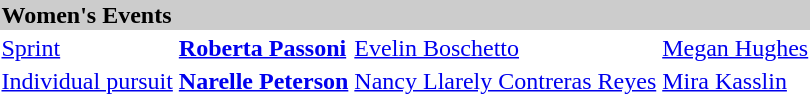<table>
<tr bgcolor="#cccccc">
<td colspan=4><strong>Women's Events</strong></td>
</tr>
<tr>
<td><a href='#'>Sprint</a> <br></td>
<td><strong><a href='#'>Roberta Passoni</a><br><small></small></strong></td>
<td><a href='#'>Evelin Boschetto</a><br><small></small></td>
<td><a href='#'>Megan Hughes</a><br><small></small></td>
</tr>
<tr>
<td><a href='#'>Individual pursuit</a> <br></td>
<td><strong><a href='#'>Narelle Peterson</a><br><small></small></strong></td>
<td><a href='#'>Nancy Llarely Contreras Reyes</a><br><small></small></td>
<td><a href='#'>Mira Kasslin</a><br><small></small></td>
</tr>
</table>
